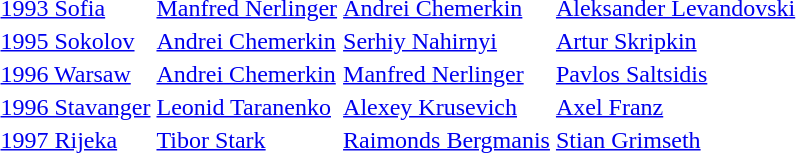<table>
<tr>
<td><a href='#'>1993 Sofia</a></td>
<td> <a href='#'>Manfred Nerlinger</a></td>
<td> <a href='#'>Andrei Chemerkin</a></td>
<td> <a href='#'>Aleksander Levandovski</a></td>
</tr>
<tr>
<td><a href='#'>1995 Sokolov</a></td>
<td> <a href='#'>Andrei Chemerkin</a></td>
<td> <a href='#'>Serhiy Nahirnyi</a></td>
<td> <a href='#'>Artur Skripkin</a></td>
</tr>
<tr>
<td><a href='#'>1996 Warsaw</a></td>
<td> <a href='#'>Andrei Chemerkin</a></td>
<td> <a href='#'>Manfred Nerlinger</a></td>
<td> <a href='#'>Pavlos Saltsidis</a></td>
</tr>
<tr>
<td><a href='#'>1996 Stavanger</a></td>
<td> <a href='#'>Leonid Taranenko</a></td>
<td> <a href='#'>Alexey Krusevich</a></td>
<td> <a href='#'>Axel Franz</a></td>
</tr>
<tr>
<td><a href='#'>1997 Rijeka</a></td>
<td> <a href='#'>Tibor Stark</a></td>
<td> <a href='#'>Raimonds Bergmanis</a></td>
<td> <a href='#'>Stian Grimseth</a></td>
</tr>
</table>
